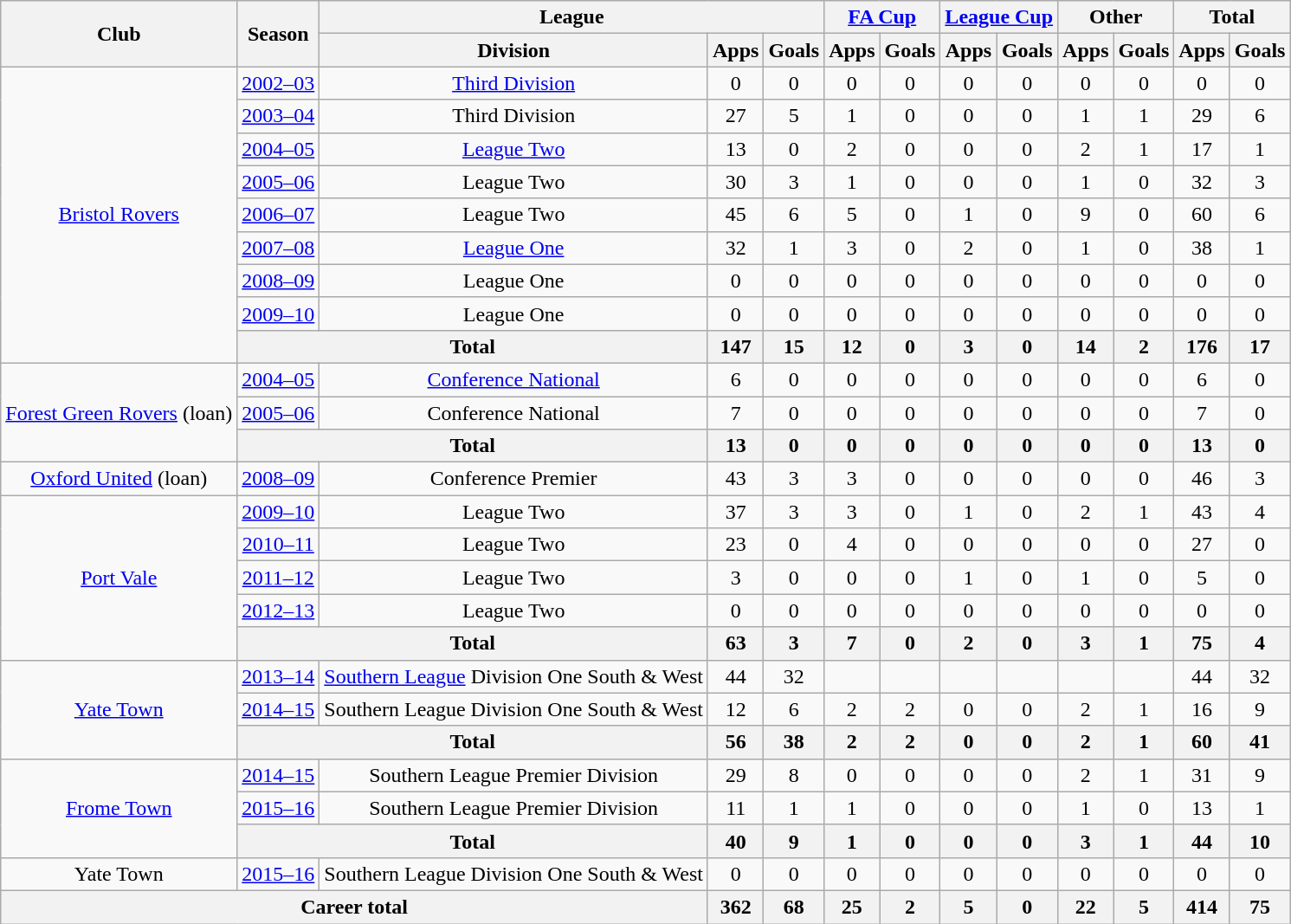<table class="wikitable" style="text-align:center">
<tr>
<th rowspan="2">Club</th>
<th rowspan="2">Season</th>
<th colspan="3">League</th>
<th colspan="2"><a href='#'>FA Cup</a></th>
<th colspan="2"><a href='#'>League Cup</a></th>
<th colspan="2">Other</th>
<th colspan="2">Total</th>
</tr>
<tr>
<th>Division</th>
<th>Apps</th>
<th>Goals</th>
<th>Apps</th>
<th>Goals</th>
<th>Apps</th>
<th>Goals</th>
<th>Apps</th>
<th>Goals</th>
<th>Apps</th>
<th>Goals</th>
</tr>
<tr>
<td rowspan="9"><a href='#'>Bristol Rovers</a></td>
<td><a href='#'>2002–03</a></td>
<td><a href='#'>Third Division</a></td>
<td>0</td>
<td>0</td>
<td>0</td>
<td>0</td>
<td>0</td>
<td>0</td>
<td>0</td>
<td>0</td>
<td>0</td>
<td>0</td>
</tr>
<tr>
<td><a href='#'>2003–04</a></td>
<td>Third Division</td>
<td>27</td>
<td>5</td>
<td>1</td>
<td>0</td>
<td>0</td>
<td>0</td>
<td>1</td>
<td>1</td>
<td>29</td>
<td>6</td>
</tr>
<tr>
<td><a href='#'>2004–05</a></td>
<td><a href='#'>League Two</a></td>
<td>13</td>
<td>0</td>
<td>2</td>
<td>0</td>
<td>0</td>
<td>0</td>
<td>2</td>
<td>1</td>
<td>17</td>
<td>1</td>
</tr>
<tr>
<td><a href='#'>2005–06</a></td>
<td>League Two</td>
<td>30</td>
<td>3</td>
<td>1</td>
<td>0</td>
<td>0</td>
<td>0</td>
<td>1</td>
<td>0</td>
<td>32</td>
<td>3</td>
</tr>
<tr>
<td><a href='#'>2006–07</a></td>
<td>League Two</td>
<td>45</td>
<td>6</td>
<td>5</td>
<td>0</td>
<td>1</td>
<td>0</td>
<td>9</td>
<td>0</td>
<td>60</td>
<td>6</td>
</tr>
<tr>
<td><a href='#'>2007–08</a></td>
<td><a href='#'>League One</a></td>
<td>32</td>
<td>1</td>
<td>3</td>
<td>0</td>
<td>2</td>
<td>0</td>
<td>1</td>
<td>0</td>
<td>38</td>
<td>1</td>
</tr>
<tr>
<td><a href='#'>2008–09</a></td>
<td>League One</td>
<td>0</td>
<td>0</td>
<td>0</td>
<td>0</td>
<td>0</td>
<td>0</td>
<td>0</td>
<td>0</td>
<td>0</td>
<td>0</td>
</tr>
<tr>
<td><a href='#'>2009–10</a></td>
<td>League One</td>
<td>0</td>
<td>0</td>
<td>0</td>
<td>0</td>
<td>0</td>
<td>0</td>
<td>0</td>
<td>0</td>
<td>0</td>
<td>0</td>
</tr>
<tr>
<th colspan="2">Total</th>
<th>147</th>
<th>15</th>
<th>12</th>
<th>0</th>
<th>3</th>
<th>0</th>
<th>14</th>
<th>2</th>
<th>176</th>
<th>17</th>
</tr>
<tr>
<td rowspan="3"><a href='#'>Forest Green Rovers</a> (loan)</td>
<td><a href='#'>2004–05</a></td>
<td><a href='#'>Conference National</a></td>
<td>6</td>
<td>0</td>
<td>0</td>
<td>0</td>
<td>0</td>
<td>0</td>
<td>0</td>
<td>0</td>
<td>6</td>
<td>0</td>
</tr>
<tr>
<td><a href='#'>2005–06</a></td>
<td>Conference National</td>
<td>7</td>
<td>0</td>
<td>0</td>
<td>0</td>
<td>0</td>
<td>0</td>
<td>0</td>
<td>0</td>
<td>7</td>
<td>0</td>
</tr>
<tr>
<th colspan="2">Total</th>
<th>13</th>
<th>0</th>
<th>0</th>
<th>0</th>
<th>0</th>
<th>0</th>
<th>0</th>
<th>0</th>
<th>13</th>
<th>0</th>
</tr>
<tr>
<td><a href='#'>Oxford United</a> (loan)</td>
<td><a href='#'>2008–09</a></td>
<td>Conference Premier</td>
<td>43</td>
<td>3</td>
<td>3</td>
<td>0</td>
<td>0</td>
<td>0</td>
<td>0</td>
<td>0</td>
<td>46</td>
<td>3</td>
</tr>
<tr>
<td rowspan="5"><a href='#'>Port Vale</a></td>
<td><a href='#'>2009–10</a></td>
<td>League Two</td>
<td>37</td>
<td>3</td>
<td>3</td>
<td>0</td>
<td>1</td>
<td>0</td>
<td>2</td>
<td>1</td>
<td>43</td>
<td>4</td>
</tr>
<tr>
<td><a href='#'>2010–11</a></td>
<td>League Two</td>
<td>23</td>
<td>0</td>
<td>4</td>
<td>0</td>
<td>0</td>
<td>0</td>
<td>0</td>
<td>0</td>
<td>27</td>
<td>0</td>
</tr>
<tr>
<td><a href='#'>2011–12</a></td>
<td>League Two</td>
<td>3</td>
<td>0</td>
<td>0</td>
<td>0</td>
<td>1</td>
<td>0</td>
<td>1</td>
<td>0</td>
<td>5</td>
<td>0</td>
</tr>
<tr>
<td><a href='#'>2012–13</a></td>
<td>League Two</td>
<td>0</td>
<td>0</td>
<td>0</td>
<td>0</td>
<td>0</td>
<td>0</td>
<td>0</td>
<td>0</td>
<td>0</td>
<td>0</td>
</tr>
<tr>
<th colspan="2">Total</th>
<th>63</th>
<th>3</th>
<th>7</th>
<th>0</th>
<th>2</th>
<th>0</th>
<th>3</th>
<th>1</th>
<th>75</th>
<th>4</th>
</tr>
<tr>
<td rowspan="3"><a href='#'>Yate Town</a></td>
<td><a href='#'>2013–14</a></td>
<td><a href='#'>Southern League</a> Division One South & West</td>
<td>44</td>
<td>32</td>
<td></td>
<td></td>
<td></td>
<td></td>
<td></td>
<td></td>
<td>44</td>
<td>32</td>
</tr>
<tr>
<td><a href='#'>2014–15</a></td>
<td>Southern League Division One South & West</td>
<td>12</td>
<td>6</td>
<td>2</td>
<td>2</td>
<td>0</td>
<td>0</td>
<td>2</td>
<td>1</td>
<td>16</td>
<td>9</td>
</tr>
<tr>
<th colspan="2">Total</th>
<th>56</th>
<th>38</th>
<th>2</th>
<th>2</th>
<th>0</th>
<th>0</th>
<th>2</th>
<th>1</th>
<th>60</th>
<th>41</th>
</tr>
<tr>
<td rowspan="3"><a href='#'>Frome Town</a></td>
<td><a href='#'>2014–15</a></td>
<td>Southern League Premier Division</td>
<td>29</td>
<td>8</td>
<td>0</td>
<td>0</td>
<td>0</td>
<td>0</td>
<td>2</td>
<td>1</td>
<td>31</td>
<td>9</td>
</tr>
<tr>
<td><a href='#'>2015–16</a></td>
<td>Southern League Premier Division</td>
<td>11</td>
<td>1</td>
<td>1</td>
<td>0</td>
<td>0</td>
<td>0</td>
<td>1</td>
<td>0</td>
<td>13</td>
<td>1</td>
</tr>
<tr>
<th colspan="2">Total</th>
<th>40</th>
<th>9</th>
<th>1</th>
<th>0</th>
<th>0</th>
<th>0</th>
<th>3</th>
<th>1</th>
<th>44</th>
<th>10</th>
</tr>
<tr>
<td>Yate Town</td>
<td><a href='#'>2015–16</a></td>
<td>Southern League Division One South & West</td>
<td>0</td>
<td>0</td>
<td>0</td>
<td>0</td>
<td>0</td>
<td>0</td>
<td>0</td>
<td>0</td>
<td>0</td>
<td>0</td>
</tr>
<tr>
<th colspan="3">Career total</th>
<th>362</th>
<th>68</th>
<th>25</th>
<th>2</th>
<th>5</th>
<th>0</th>
<th>22</th>
<th>5</th>
<th>414</th>
<th>75</th>
</tr>
</table>
